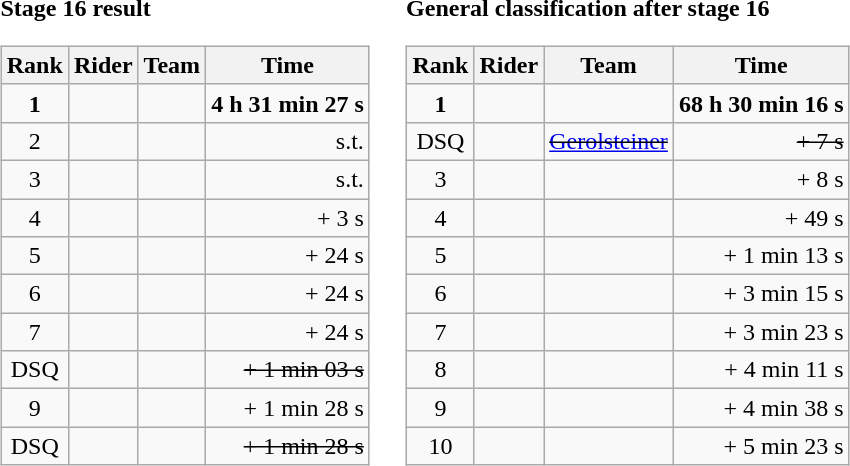<table>
<tr>
<td><strong>Stage 16 result</strong><br><table class="wikitable">
<tr>
<th>Rank</th>
<th>Rider</th>
<th>Team</th>
<th>Time</th>
</tr>
<tr>
<td style="text-align:center;"><strong>1</strong></td>
<td><strong></strong></td>
<td><strong></strong></td>
<td style="text-align:right;"><strong>4 h 31 min 27 s</strong></td>
</tr>
<tr>
<td style="text-align:center;">2</td>
<td></td>
<td></td>
<td style="text-align:right;">s.t.</td>
</tr>
<tr>
<td style="text-align:center;">3</td>
<td></td>
<td></td>
<td style="text-align:right;">s.t.</td>
</tr>
<tr>
<td style="text-align:center;">4</td>
<td></td>
<td></td>
<td style="text-align:right;">+ 3 s</td>
</tr>
<tr>
<td style="text-align:center;">5</td>
<td></td>
<td></td>
<td style="text-align:right;">+ 24 s</td>
</tr>
<tr>
<td style="text-align:center;">6</td>
<td></td>
<td></td>
<td style="text-align:right;">+ 24 s</td>
</tr>
<tr>
<td style="text-align:center;">7</td>
<td></td>
<td></td>
<td style="text-align:right;">+ 24 s</td>
</tr>
<tr>
<td style="text-align:center;">DSQ</td>
<td><s></s></td>
<td><s></s></td>
<td style="text-align:right;"><s>+ 1 min 03 s</s></td>
</tr>
<tr>
<td style="text-align:center;">9</td>
<td></td>
<td></td>
<td style="text-align:right;">+ 1 min 28 s</td>
</tr>
<tr>
<td style="text-align:center;">DSQ</td>
<td><s> </s></td>
<td><s></s></td>
<td style="text-align:right;"><s>+ 1 min 28 s</s></td>
</tr>
</table>
</td>
<td></td>
<td><strong>General classification after stage 16</strong><br><table class="wikitable">
<tr>
<th>Rank</th>
<th>Rider</th>
<th>Team</th>
<th>Time</th>
</tr>
<tr>
<td style="text-align:center;"><strong>1</strong></td>
<td><strong></strong></td>
<td><strong></strong></td>
<td style="text-align:right;"><strong>68 h 30 min 16 s</strong></td>
</tr>
<tr>
<td style="text-align:center;">DSQ</td>
<td><s> </s></td>
<td><s><a href='#'>Gerolsteiner</a></s></td>
<td style="text-align:right;"><s>+ 7 s</s></td>
</tr>
<tr>
<td style="text-align:center;">3</td>
<td></td>
<td></td>
<td style="text-align:right;">+ 8 s</td>
</tr>
<tr>
<td style="text-align:center;">4</td>
<td></td>
<td></td>
<td style="text-align:right;">+ 49 s</td>
</tr>
<tr>
<td style="text-align:center;">5</td>
<td></td>
<td></td>
<td style="text-align:right;">+ 1 min 13 s</td>
</tr>
<tr>
<td style="text-align:center;">6</td>
<td></td>
<td></td>
<td style="text-align:right;">+ 3 min 15 s</td>
</tr>
<tr>
<td style="text-align:center;">7</td>
<td></td>
<td></td>
<td style="text-align:right;">+ 3 min 23 s</td>
</tr>
<tr>
<td style="text-align:center;">8</td>
<td></td>
<td></td>
<td style="text-align:right;">+ 4 min 11 s</td>
</tr>
<tr>
<td style="text-align:center;">9</td>
<td></td>
<td></td>
<td style="text-align:right;">+ 4 min 38 s</td>
</tr>
<tr>
<td style="text-align:center;">10</td>
<td></td>
<td></td>
<td style="text-align:right;">+ 5 min 23 s</td>
</tr>
</table>
</td>
</tr>
</table>
